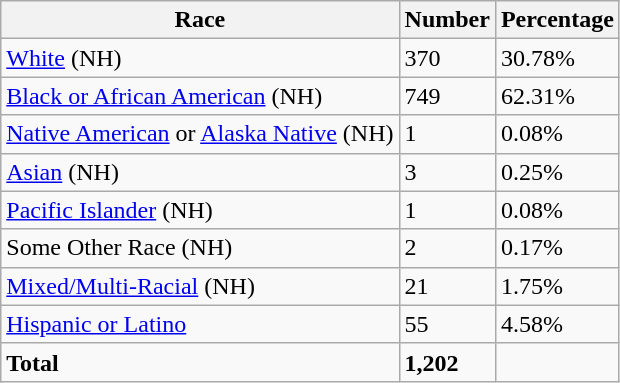<table class="wikitable">
<tr>
<th>Race</th>
<th>Number</th>
<th>Percentage</th>
</tr>
<tr>
<td><a href='#'>White</a> (NH)</td>
<td>370</td>
<td>30.78%</td>
</tr>
<tr>
<td><a href='#'>Black or African American</a> (NH)</td>
<td>749</td>
<td>62.31%</td>
</tr>
<tr>
<td><a href='#'>Native American</a> or <a href='#'>Alaska Native</a> (NH)</td>
<td>1</td>
<td>0.08%</td>
</tr>
<tr>
<td><a href='#'>Asian</a> (NH)</td>
<td>3</td>
<td>0.25%</td>
</tr>
<tr>
<td><a href='#'>Pacific Islander</a> (NH)</td>
<td>1</td>
<td>0.08%</td>
</tr>
<tr>
<td>Some Other Race (NH)</td>
<td>2</td>
<td>0.17%</td>
</tr>
<tr>
<td><a href='#'>Mixed/Multi-Racial</a> (NH)</td>
<td>21</td>
<td>1.75%</td>
</tr>
<tr>
<td><a href='#'>Hispanic or Latino</a></td>
<td>55</td>
<td>4.58%</td>
</tr>
<tr>
<td><strong>Total</strong></td>
<td><strong>1,202</strong></td>
<td></td>
</tr>
</table>
